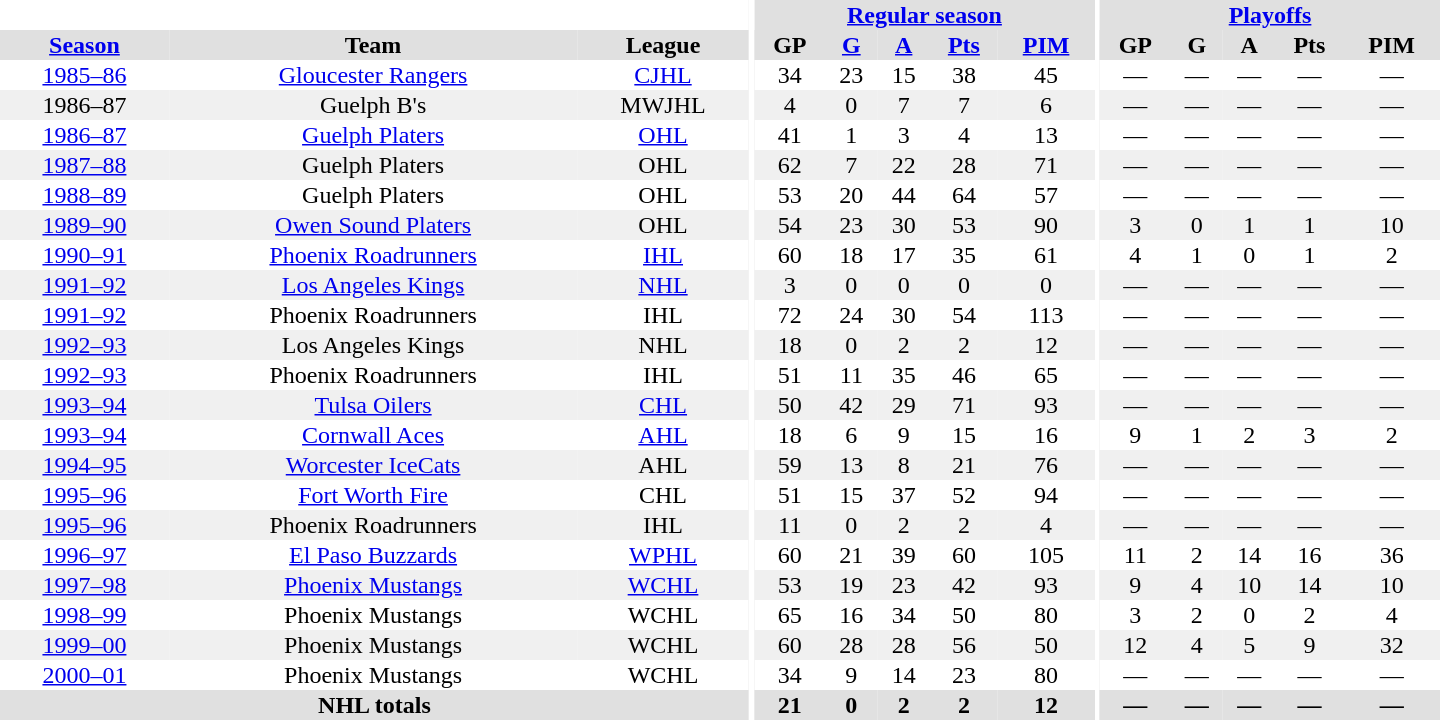<table border="0" cellpadding="1" cellspacing="0" style="text-align:center; width:60em;">
<tr bgcolor="#e0e0e0">
<th colspan="3" bgcolor="#ffffff"></th>
<th rowspan="99" bgcolor="#ffffff"></th>
<th colspan="5"><a href='#'>Regular season</a></th>
<th rowspan="99" bgcolor="#ffffff"></th>
<th colspan="5"><a href='#'>Playoffs</a></th>
</tr>
<tr bgcolor="#e0e0e0">
<th><a href='#'>Season</a></th>
<th>Team</th>
<th>League</th>
<th>GP</th>
<th><a href='#'>G</a></th>
<th><a href='#'>A</a></th>
<th><a href='#'>Pts</a></th>
<th><a href='#'>PIM</a></th>
<th>GP</th>
<th>G</th>
<th>A</th>
<th>Pts</th>
<th>PIM</th>
</tr>
<tr>
<td><a href='#'>1985–86</a></td>
<td><a href='#'>Gloucester Rangers</a></td>
<td><a href='#'>CJHL</a></td>
<td>34</td>
<td>23</td>
<td>15</td>
<td>38</td>
<td>45</td>
<td>—</td>
<td>—</td>
<td>—</td>
<td>—</td>
<td>—</td>
</tr>
<tr bgcolor="#f0f0f0">
<td>1986–87</td>
<td>Guelph B's</td>
<td>MWJHL</td>
<td>4</td>
<td>0</td>
<td>7</td>
<td>7</td>
<td>6</td>
<td>—</td>
<td>—</td>
<td>—</td>
<td>—</td>
<td>—</td>
</tr>
<tr>
<td><a href='#'>1986–87</a></td>
<td><a href='#'>Guelph Platers</a></td>
<td><a href='#'>OHL</a></td>
<td>41</td>
<td>1</td>
<td>3</td>
<td>4</td>
<td>13</td>
<td>—</td>
<td>—</td>
<td>—</td>
<td>—</td>
<td>—</td>
</tr>
<tr bgcolor="#f0f0f0">
<td><a href='#'>1987–88</a></td>
<td>Guelph Platers</td>
<td>OHL</td>
<td>62</td>
<td>7</td>
<td>22</td>
<td>28</td>
<td>71</td>
<td>—</td>
<td>—</td>
<td>—</td>
<td>—</td>
<td>—</td>
</tr>
<tr>
<td><a href='#'>1988–89</a></td>
<td>Guelph Platers</td>
<td>OHL</td>
<td>53</td>
<td>20</td>
<td>44</td>
<td>64</td>
<td>57</td>
<td>—</td>
<td>—</td>
<td>—</td>
<td>—</td>
<td>—</td>
</tr>
<tr bgcolor="#f0f0f0">
<td><a href='#'>1989–90</a></td>
<td><a href='#'>Owen Sound Platers</a></td>
<td>OHL</td>
<td>54</td>
<td>23</td>
<td>30</td>
<td>53</td>
<td>90</td>
<td>3</td>
<td>0</td>
<td>1</td>
<td>1</td>
<td>10</td>
</tr>
<tr>
<td><a href='#'>1990–91</a></td>
<td><a href='#'>Phoenix Roadrunners</a></td>
<td><a href='#'>IHL</a></td>
<td>60</td>
<td>18</td>
<td>17</td>
<td>35</td>
<td>61</td>
<td>4</td>
<td>1</td>
<td>0</td>
<td>1</td>
<td>2</td>
</tr>
<tr bgcolor="#f0f0f0">
<td><a href='#'>1991–92</a></td>
<td><a href='#'>Los Angeles Kings</a></td>
<td><a href='#'>NHL</a></td>
<td>3</td>
<td>0</td>
<td>0</td>
<td>0</td>
<td>0</td>
<td>—</td>
<td>—</td>
<td>—</td>
<td>—</td>
<td>—</td>
</tr>
<tr>
<td><a href='#'>1991–92</a></td>
<td>Phoenix Roadrunners</td>
<td>IHL</td>
<td>72</td>
<td>24</td>
<td>30</td>
<td>54</td>
<td>113</td>
<td>—</td>
<td>—</td>
<td>—</td>
<td>—</td>
<td>—</td>
</tr>
<tr bgcolor="#f0f0f0">
<td><a href='#'>1992–93</a></td>
<td>Los Angeles Kings</td>
<td>NHL</td>
<td>18</td>
<td>0</td>
<td>2</td>
<td>2</td>
<td>12</td>
<td>—</td>
<td>—</td>
<td>—</td>
<td>—</td>
<td>—</td>
</tr>
<tr>
<td><a href='#'>1992–93</a></td>
<td>Phoenix Roadrunners</td>
<td>IHL</td>
<td>51</td>
<td>11</td>
<td>35</td>
<td>46</td>
<td>65</td>
<td>—</td>
<td>—</td>
<td>—</td>
<td>—</td>
<td>—</td>
</tr>
<tr bgcolor="#f0f0f0">
<td><a href='#'>1993–94</a></td>
<td><a href='#'>Tulsa Oilers</a></td>
<td><a href='#'>CHL</a></td>
<td>50</td>
<td>42</td>
<td>29</td>
<td>71</td>
<td>93</td>
<td>—</td>
<td>—</td>
<td>—</td>
<td>—</td>
<td>—</td>
</tr>
<tr>
<td><a href='#'>1993–94</a></td>
<td><a href='#'>Cornwall Aces</a></td>
<td><a href='#'>AHL</a></td>
<td>18</td>
<td>6</td>
<td>9</td>
<td>15</td>
<td>16</td>
<td>9</td>
<td>1</td>
<td>2</td>
<td>3</td>
<td>2</td>
</tr>
<tr bgcolor="#f0f0f0">
<td><a href='#'>1994–95</a></td>
<td><a href='#'>Worcester IceCats</a></td>
<td>AHL</td>
<td>59</td>
<td>13</td>
<td>8</td>
<td>21</td>
<td>76</td>
<td>—</td>
<td>—</td>
<td>—</td>
<td>—</td>
<td>—</td>
</tr>
<tr>
<td><a href='#'>1995–96</a></td>
<td><a href='#'>Fort Worth Fire</a></td>
<td>CHL</td>
<td>51</td>
<td>15</td>
<td>37</td>
<td>52</td>
<td>94</td>
<td>—</td>
<td>—</td>
<td>—</td>
<td>—</td>
<td>—</td>
</tr>
<tr bgcolor="#f0f0f0">
<td><a href='#'>1995–96</a></td>
<td>Phoenix Roadrunners</td>
<td>IHL</td>
<td>11</td>
<td>0</td>
<td>2</td>
<td>2</td>
<td>4</td>
<td>—</td>
<td>—</td>
<td>—</td>
<td>—</td>
<td>—</td>
</tr>
<tr>
<td><a href='#'>1996–97</a></td>
<td><a href='#'>El Paso Buzzards</a></td>
<td><a href='#'>WPHL</a></td>
<td>60</td>
<td>21</td>
<td>39</td>
<td>60</td>
<td>105</td>
<td>11</td>
<td>2</td>
<td>14</td>
<td>16</td>
<td>36</td>
</tr>
<tr bgcolor="#f0f0f0">
<td><a href='#'>1997–98</a></td>
<td><a href='#'>Phoenix Mustangs</a></td>
<td><a href='#'>WCHL</a></td>
<td>53</td>
<td>19</td>
<td>23</td>
<td>42</td>
<td>93</td>
<td>9</td>
<td>4</td>
<td>10</td>
<td>14</td>
<td>10</td>
</tr>
<tr>
<td><a href='#'>1998–99</a></td>
<td>Phoenix Mustangs</td>
<td>WCHL</td>
<td>65</td>
<td>16</td>
<td>34</td>
<td>50</td>
<td>80</td>
<td>3</td>
<td>2</td>
<td>0</td>
<td>2</td>
<td>4</td>
</tr>
<tr bgcolor="#f0f0f0">
<td><a href='#'>1999–00</a></td>
<td>Phoenix Mustangs</td>
<td>WCHL</td>
<td>60</td>
<td>28</td>
<td>28</td>
<td>56</td>
<td>50</td>
<td>12</td>
<td>4</td>
<td>5</td>
<td>9</td>
<td>32</td>
</tr>
<tr>
<td><a href='#'>2000–01</a></td>
<td>Phoenix Mustangs</td>
<td>WCHL</td>
<td>34</td>
<td>9</td>
<td>14</td>
<td>23</td>
<td>80</td>
<td>—</td>
<td>—</td>
<td>—</td>
<td>—</td>
<td>—</td>
</tr>
<tr>
</tr>
<tr bgcolor="#e0e0e0">
<th colspan="3">NHL totals</th>
<th>21</th>
<th>0</th>
<th>2</th>
<th>2</th>
<th>12</th>
<th>—</th>
<th>—</th>
<th>—</th>
<th>—</th>
<th>—</th>
</tr>
</table>
